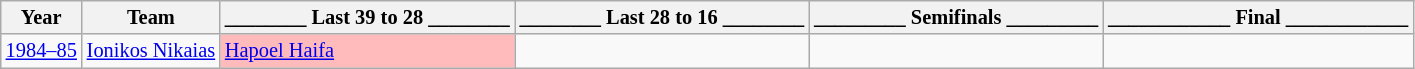<table class="wikitable" style="font-size:85%">
<tr>
<th>Year</th>
<th>Team</th>
<th>________ Last 39 to 28 ________</th>
<th>________ Last 28 to 16 ________</th>
<th>_________ Semifinals _________</th>
<th>____________ Final ____________</th>
</tr>
<tr>
<td><a href='#'>1984–85</a></td>
<td><a href='#'>Ionikos Nikaias</a></td>
<td bgcolor=#FFBBBB> <a href='#'>Hapoel Haifa</a></td>
<td></td>
<td></td>
<td></td>
</tr>
</table>
